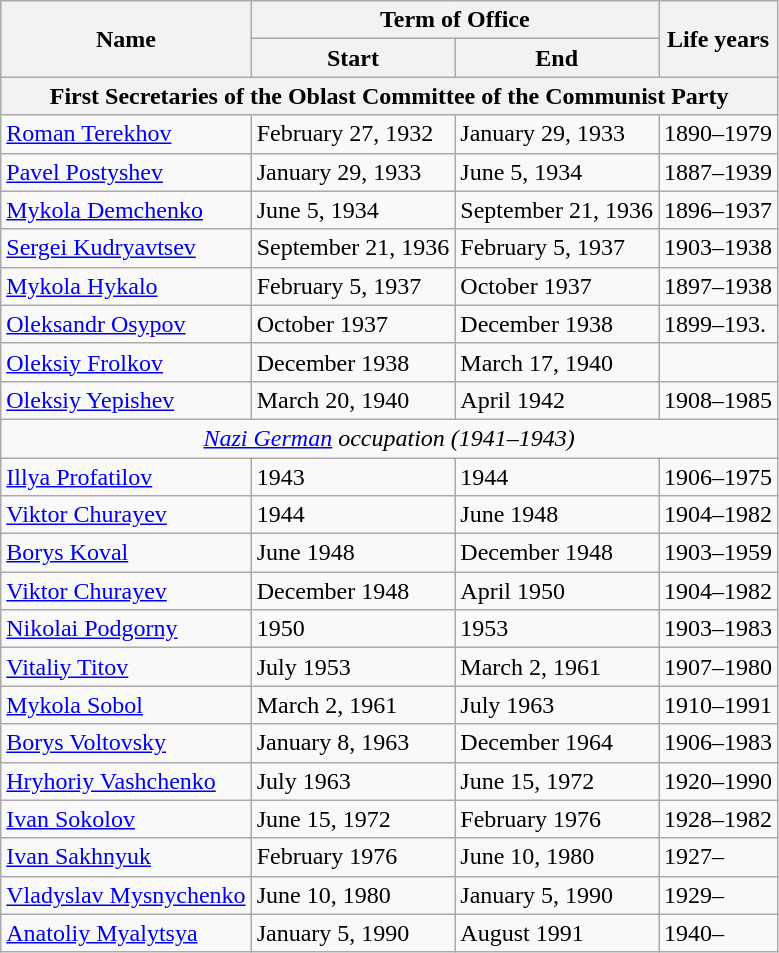<table class="wikitable">
<tr>
<th rowspan="2">Name</th>
<th colspan="2">Term of Office</th>
<th rowspan="2">Life years</th>
</tr>
<tr>
<th>Start</th>
<th>End</th>
</tr>
<tr>
<th colspan="4">First Secretaries of the Oblast Committee of the Communist Party</th>
</tr>
<tr>
<td><a href='#'>Roman Terekhov</a></td>
<td>February 27, 1932</td>
<td>January 29, 1933</td>
<td>1890–1979</td>
</tr>
<tr>
<td><a href='#'>Pavel Postyshev</a></td>
<td>January 29, 1933</td>
<td>June 5, 1934</td>
<td>1887–1939</td>
</tr>
<tr>
<td><a href='#'>Mykola Demchenko</a></td>
<td>June 5, 1934</td>
<td>September 21, 1936</td>
<td>1896–1937</td>
</tr>
<tr>
<td><a href='#'>Sergei Kudryavtsev</a></td>
<td>September 21, 1936</td>
<td>February 5, 1937</td>
<td>1903–1938</td>
</tr>
<tr>
<td><a href='#'>Mykola Hykalo</a></td>
<td>February 5, 1937</td>
<td>October 1937</td>
<td>1897–1938</td>
</tr>
<tr>
<td><a href='#'>Oleksandr Osypov</a></td>
<td>October 1937</td>
<td>December 1938</td>
<td>1899–193.</td>
</tr>
<tr>
<td><a href='#'>Oleksiy Frolkov</a></td>
<td>December 1938</td>
<td>March 17, 1940</td>
<td></td>
</tr>
<tr>
<td><a href='#'>Oleksiy Yepishev</a></td>
<td>March 20, 1940</td>
<td>April 1942</td>
<td>1908–1985</td>
</tr>
<tr>
<td colspan="4" align=center><em><a href='#'>Nazi German</a> occupation (1941–1943)</em></td>
</tr>
<tr>
<td><a href='#'>Illya Profatilov</a></td>
<td>1943</td>
<td>1944</td>
<td>1906–1975</td>
</tr>
<tr>
<td><a href='#'>Viktor Churayev</a></td>
<td>1944</td>
<td>June 1948</td>
<td>1904–1982</td>
</tr>
<tr>
<td><a href='#'>Borys Koval</a></td>
<td>June 1948</td>
<td>December 1948</td>
<td>1903–1959</td>
</tr>
<tr>
<td><a href='#'>Viktor Churayev</a></td>
<td>December 1948</td>
<td>April 1950</td>
<td>1904–1982</td>
</tr>
<tr>
<td><a href='#'>Nikolai Podgorny</a></td>
<td>1950</td>
<td>1953</td>
<td>1903–1983</td>
</tr>
<tr>
<td><a href='#'>Vitaliy Titov</a></td>
<td>July 1953</td>
<td>March 2, 1961</td>
<td>1907–1980</td>
</tr>
<tr>
<td><a href='#'>Mykola Sobol</a></td>
<td>March 2, 1961</td>
<td>July 1963</td>
<td>1910–1991</td>
</tr>
<tr>
<td><a href='#'>Borys Voltovsky</a></td>
<td>January 8, 1963</td>
<td>December 1964</td>
<td>1906–1983</td>
</tr>
<tr>
<td><a href='#'>Hryhoriy Vashchenko</a></td>
<td>July 1963</td>
<td>June 15, 1972</td>
<td>1920–1990</td>
</tr>
<tr>
<td><a href='#'>Ivan Sokolov</a></td>
<td>June 15, 1972</td>
<td>February 1976</td>
<td>1928–1982</td>
</tr>
<tr>
<td><a href='#'>Ivan Sakhnyuk</a></td>
<td>February 1976</td>
<td>June 10, 1980</td>
<td>1927–</td>
</tr>
<tr>
<td><a href='#'>Vladyslav Mysnychenko</a></td>
<td>June 10, 1980</td>
<td>January 5, 1990</td>
<td>1929–</td>
</tr>
<tr>
<td><a href='#'>Anatoliy Myalytsya</a></td>
<td>January 5, 1990</td>
<td>August 1991</td>
<td>1940–</td>
</tr>
</table>
